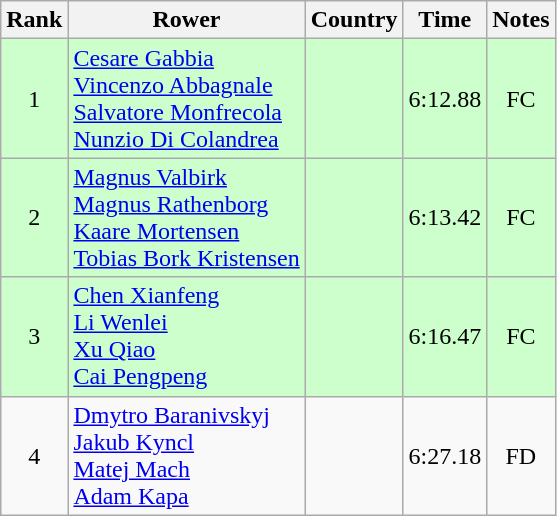<table class="wikitable" style="text-align:center">
<tr>
<th>Rank</th>
<th>Rower</th>
<th>Country</th>
<th>Time</th>
<th>Notes</th>
</tr>
<tr bgcolor=ccffcc>
<td>1</td>
<td align="left"><a href='#'>Cesare Gabbia</a><br><a href='#'>Vincenzo Abbagnale</a><br><a href='#'>Salvatore Monfrecola</a><br><a href='#'>Nunzio Di Colandrea</a></td>
<td align="left"></td>
<td>6:12.88</td>
<td>FC</td>
</tr>
<tr bgcolor=ccffcc>
<td>2</td>
<td align="left"><a href='#'>Magnus Valbirk</a><br><a href='#'>Magnus Rathenborg</a><br><a href='#'>Kaare Mortensen</a><br><a href='#'>Tobias Bork Kristensen</a></td>
<td align="left"></td>
<td>6:13.42</td>
<td>FC</td>
</tr>
<tr bgcolor=ccffcc>
<td>3</td>
<td align="left"><a href='#'>Chen Xianfeng</a><br><a href='#'>Li Wenlei</a><br><a href='#'>Xu Qiao</a><br><a href='#'>Cai Pengpeng</a></td>
<td align="left"></td>
<td>6:16.47</td>
<td>FC</td>
</tr>
<tr>
<td>4</td>
<td align="left"><a href='#'>Dmytro Baranivskyj</a><br><a href='#'>Jakub Kyncl</a><br><a href='#'>Matej Mach</a><br><a href='#'>Adam Kapa</a></td>
<td align="left"></td>
<td>6:27.18</td>
<td>FD</td>
</tr>
</table>
